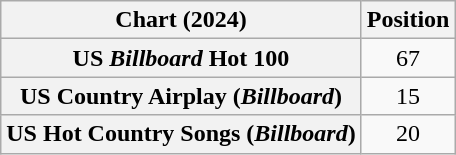<table class="wikitable sortable plainrowheaders" style="text-align:center">
<tr>
<th scope="col">Chart (2024)</th>
<th scope="col">Position</th>
</tr>
<tr>
<th scope="row">US <em>Billboard</em> Hot 100</th>
<td>67</td>
</tr>
<tr>
<th scope="row">US Country Airplay (<em>Billboard</em>)</th>
<td>15</td>
</tr>
<tr>
<th scope="row">US Hot Country Songs (<em>Billboard</em>)</th>
<td>20</td>
</tr>
</table>
